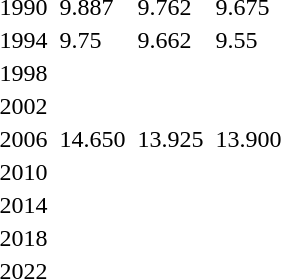<table>
<tr>
<td>1990</td>
<td></td>
<td>9.887</td>
<td></td>
<td>9.762</td>
<td></td>
<td>9.675</td>
</tr>
<tr>
<td>1994</td>
<td></td>
<td>9.75</td>
<td></td>
<td>9.662</td>
<td></td>
<td>9.55</td>
</tr>
<tr>
<td>1998</td>
<td></td>
<td></td>
<td></td>
<td></td>
<td></td>
<td></td>
</tr>
<tr>
<td>2002</td>
<td></td>
<td></td>
<td></td>
<td></td>
<td></td>
<td></td>
</tr>
<tr>
<td>2006</td>
<td></td>
<td>14.650</td>
<td></td>
<td>13.925</td>
<td></td>
<td>13.900</td>
</tr>
<tr>
<td>2010<br></td>
<td></td>
<td></td>
<td></td>
<td></td>
<td></td>
<td></td>
</tr>
<tr>
<td>2014<br></td>
<td></td>
<td></td>
<td></td>
<td></td>
<td></td>
<td></td>
</tr>
<tr>
<td>2018<br></td>
<td></td>
<td></td>
<td></td>
<td></td>
<td></td>
<td></td>
</tr>
<tr>
<td>2022<br></td>
<td></td>
<td></td>
<td></td>
<td></td>
<td></td>
<td></td>
</tr>
</table>
